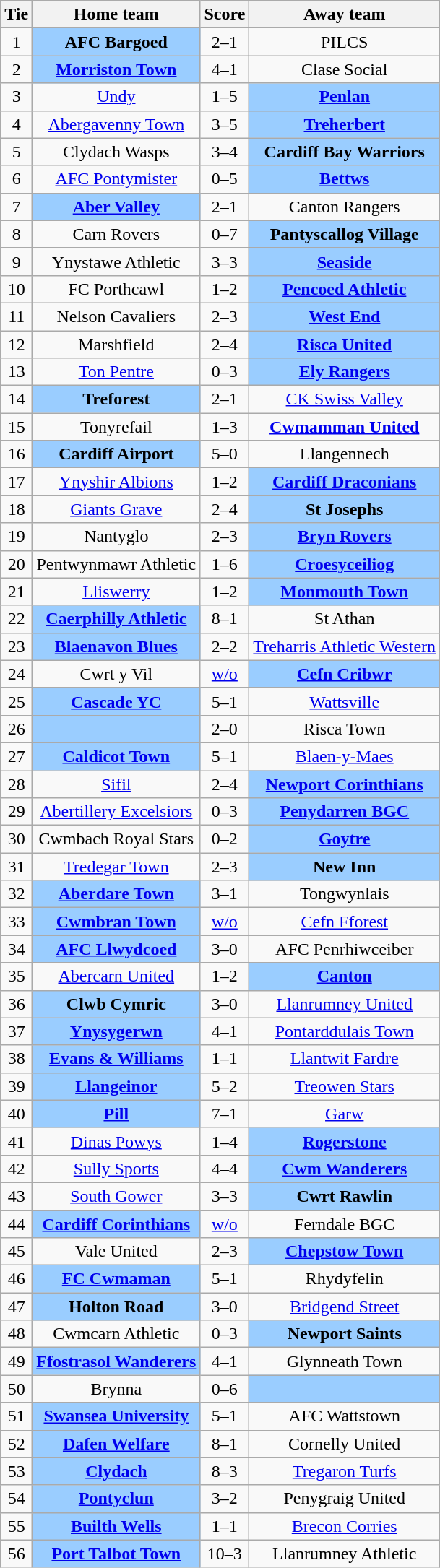<table class="wikitable" style="text-align:center">
<tr>
<th>Tie</th>
<th>Home team</th>
<th>Score</th>
<th>Away team</th>
</tr>
<tr>
<td>1</td>
<td style="background:#9acdff;"><strong>AFC Bargoed</strong></td>
<td>2–1</td>
<td>PILCS</td>
</tr>
<tr>
<td>2</td>
<td style="background:#9acdff;"><strong><a href='#'>Morriston Town</a></strong></td>
<td>4–1</td>
<td>Clase Social</td>
</tr>
<tr>
<td>3</td>
<td><a href='#'>Undy</a></td>
<td>1–5</td>
<td style="background:#9acdff;"><strong><a href='#'>Penlan</a></strong></td>
</tr>
<tr>
<td>4</td>
<td><a href='#'>Abergavenny Town</a></td>
<td>3–5</td>
<td style="background:#9acdff;"><strong><a href='#'>Treherbert</a></strong></td>
</tr>
<tr>
<td>5</td>
<td>Clydach Wasps</td>
<td>3–4</td>
<td style="background:#9acdff;"><strong>Cardiff Bay Warriors</strong></td>
</tr>
<tr>
<td>6</td>
<td><a href='#'>AFC Pontymister</a></td>
<td>0–5</td>
<td style="background:#9acdff;"><strong><a href='#'>Bettws</a></strong></td>
</tr>
<tr>
<td>7</td>
<td style="background:#9acdff;"><strong><a href='#'>Aber Valley</a></strong></td>
<td>2–1</td>
<td>Canton Rangers</td>
</tr>
<tr>
<td>8</td>
<td>Carn Rovers</td>
<td>0–7</td>
<td style="background:#9acdff;"><strong>Pantyscallog Village</strong></td>
</tr>
<tr>
<td>9</td>
<td>Ynystawe Athletic</td>
<td>3–3 </td>
<td style="background:#9acdff;"><strong><a href='#'>Seaside</a></strong></td>
</tr>
<tr>
<td>10</td>
<td>FC Porthcawl</td>
<td>1–2</td>
<td style="background:#9acdff;"><strong><a href='#'>Pencoed Athletic</a></strong></td>
</tr>
<tr>
<td>11</td>
<td>Nelson Cavaliers</td>
<td>2–3</td>
<td style="background:#9acdff;"><strong><a href='#'>West End</a></strong></td>
</tr>
<tr>
<td>12</td>
<td>Marshfield</td>
<td>2–4</td>
<td style="background:#9acdff;"><strong><a href='#'>Risca United</a></strong></td>
</tr>
<tr>
<td>13</td>
<td><a href='#'>Ton Pentre</a></td>
<td>0–3</td>
<td style="background:#9acdff;"><strong><a href='#'>Ely Rangers</a></strong></td>
</tr>
<tr>
<td>14</td>
<td style="background:#9acdff;"><strong>Treforest</strong></td>
<td>2–1</td>
<td><a href='#'>CK Swiss Valley</a></td>
</tr>
<tr>
<td>15</td>
<td>Tonyrefail</td>
<td>1–3</td>
<td><strong><a href='#'>Cwmamman United</a></strong></td>
</tr>
<tr>
<td>16</td>
<td style="background:#9acdff;"><strong>Cardiff Airport</strong></td>
<td>5–0</td>
<td>Llangennech</td>
</tr>
<tr>
<td>17</td>
<td><a href='#'>Ynyshir Albions</a></td>
<td>1–2</td>
<td style="background:#9acdff;"><strong><a href='#'>Cardiff Draconians</a></strong></td>
</tr>
<tr>
<td>18</td>
<td><a href='#'>Giants Grave</a></td>
<td>2–4</td>
<td style="background:#9acdff;"><strong>St Josephs</strong></td>
</tr>
<tr>
<td>19</td>
<td>Nantyglo</td>
<td>2–3</td>
<td style="background:#9acdff;"><strong><a href='#'>Bryn Rovers</a></strong></td>
</tr>
<tr>
<td>20</td>
<td>Pentwynmawr Athletic</td>
<td>1–6</td>
<td style="background:#9acdff;"><strong><a href='#'>Croesyceiliog</a></strong></td>
</tr>
<tr>
<td>21</td>
<td><a href='#'>Lliswerry</a></td>
<td>1–2</td>
<td style="background:#9acdff;"><strong><a href='#'>Monmouth Town</a></strong></td>
</tr>
<tr>
<td>22</td>
<td style="background:#9acdff;"><strong><a href='#'>Caerphilly Athletic</a></strong></td>
<td>8–1</td>
<td>St Athan</td>
</tr>
<tr>
<td>23</td>
<td style="background:#9acdff;"><strong><a href='#'>Blaenavon Blues</a></strong></td>
<td>2–2 </td>
<td><a href='#'>Treharris Athletic Western</a></td>
</tr>
<tr>
<td>24</td>
<td>Cwrt y Vil</td>
<td><a href='#'>w/o</a></td>
<td style="background:#9acdff;"><strong><a href='#'>Cefn Cribwr</a></strong></td>
</tr>
<tr>
<td>25</td>
<td style="background:#9acdff;"><strong><a href='#'>Cascade YC</a></strong></td>
<td>5–1</td>
<td><a href='#'>Wattsville</a></td>
</tr>
<tr>
<td>26</td>
<td style="background:#9acdff;"></td>
<td>2–0</td>
<td>Risca Town</td>
</tr>
<tr>
<td>27</td>
<td style="background:#9acdff;"><strong><a href='#'>Caldicot Town</a></strong></td>
<td>5–1</td>
<td><a href='#'>Blaen-y-Maes</a></td>
</tr>
<tr>
<td>28</td>
<td><a href='#'>Sifil</a></td>
<td>2–4</td>
<td style="background:#9acdff;"><strong><a href='#'>Newport Corinthians</a></strong></td>
</tr>
<tr>
<td>29</td>
<td><a href='#'>Abertillery Excelsiors</a></td>
<td>0–3</td>
<td style="background:#9acdff;"><strong><a href='#'>Penydarren BGC</a></strong></td>
</tr>
<tr>
<td>30</td>
<td>Cwmbach Royal Stars</td>
<td>0–2</td>
<td style="background:#9acdff;"><strong><a href='#'>Goytre</a></strong></td>
</tr>
<tr>
<td>31</td>
<td><a href='#'>Tredegar Town</a></td>
<td>2–3</td>
<td style="background:#9acdff;"><strong>New Inn</strong></td>
</tr>
<tr>
<td>32</td>
<td style="background:#9acdff;"><strong><a href='#'>Aberdare Town</a></strong></td>
<td>3–1</td>
<td>Tongwynlais</td>
</tr>
<tr>
<td>33</td>
<td style="background:#9acdff;"><strong><a href='#'>Cwmbran Town</a></strong></td>
<td><a href='#'>w/o</a></td>
<td><a href='#'>Cefn Fforest</a></td>
</tr>
<tr>
<td>34</td>
<td style="background:#9acdff;"><strong><a href='#'>AFC Llwydcoed</a></strong></td>
<td>3–0</td>
<td>AFC Penrhiwceiber</td>
</tr>
<tr>
<td>35</td>
<td><a href='#'>Abercarn United</a></td>
<td>1–2</td>
<td style="background:#9acdff;"><strong><a href='#'>Canton</a></strong></td>
</tr>
<tr>
<td>36</td>
<td style="background:#9acdff;"><strong>Clwb Cymric</strong></td>
<td>3–0</td>
<td><a href='#'>Llanrumney United</a></td>
</tr>
<tr>
<td>37</td>
<td style="background:#9acdff;"><strong><a href='#'>Ynysygerwn</a></strong></td>
<td>4–1</td>
<td><a href='#'>Pontarddulais Town</a></td>
</tr>
<tr>
<td>38</td>
<td style="background:#9acdff;"><strong><a href='#'>Evans & Williams</a></strong></td>
<td>1–1 </td>
<td><a href='#'>Llantwit Fardre</a></td>
</tr>
<tr>
<td>39</td>
<td style="background:#9acdff;"><strong><a href='#'>Llangeinor</a></strong></td>
<td>5–2</td>
<td><a href='#'>Treowen Stars</a></td>
</tr>
<tr>
<td>40</td>
<td style="background:#9acdff;"><strong><a href='#'>Pill</a></strong></td>
<td>7–1</td>
<td><a href='#'>Garw</a></td>
</tr>
<tr>
<td>41</td>
<td><a href='#'>Dinas Powys</a></td>
<td>1–4</td>
<td style="background:#9acdff;"><strong><a href='#'>Rogerstone</a></strong></td>
</tr>
<tr>
<td>42</td>
<td><a href='#'>Sully Sports</a></td>
<td>4–4 </td>
<td style="background:#9acdff;"><strong><a href='#'>Cwm Wanderers</a></strong></td>
</tr>
<tr>
<td>43</td>
<td><a href='#'>South Gower</a></td>
<td>3–3 </td>
<td style="background:#9acdff;"><strong>Cwrt Rawlin</strong></td>
</tr>
<tr>
<td>44</td>
<td style="background:#9acdff;"><strong><a href='#'>Cardiff Corinthians</a></strong></td>
<td><a href='#'>w/o</a></td>
<td>Ferndale BGC</td>
</tr>
<tr>
<td>45</td>
<td>Vale United</td>
<td>2–3</td>
<td style="background:#9acdff;"><strong><a href='#'>Chepstow Town</a></strong></td>
</tr>
<tr>
<td>46</td>
<td style="background:#9acdff;"><strong><a href='#'>FC Cwmaman</a></strong></td>
<td>5–1</td>
<td>Rhydyfelin</td>
</tr>
<tr>
<td>47</td>
<td style="background:#9acdff;"><strong>Holton Road</strong></td>
<td>3–0</td>
<td><a href='#'>Bridgend Street</a></td>
</tr>
<tr>
<td>48</td>
<td>Cwmcarn Athletic</td>
<td>0–3</td>
<td style="background:#9acdff;"><strong>Newport Saints</strong></td>
</tr>
<tr>
<td>49</td>
<td style="background:#9acdff;"><strong><a href='#'>Ffostrasol Wanderers</a></strong></td>
<td>4–1</td>
<td>Glynneath Town</td>
</tr>
<tr>
<td>50</td>
<td>Brynna</td>
<td>0–6</td>
<td style="background:#9acdff;"></td>
</tr>
<tr>
<td>51</td>
<td style="background:#9acdff;"><strong><a href='#'>Swansea University</a></strong></td>
<td>5–1</td>
<td>AFC Wattstown</td>
</tr>
<tr>
<td>52</td>
<td style="background:#9acdff;"><strong><a href='#'>Dafen Welfare</a></strong></td>
<td>8–1</td>
<td>Cornelly United</td>
</tr>
<tr>
<td>53</td>
<td style="background:#9acdff;"><strong><a href='#'>Clydach</a></strong></td>
<td>8–3</td>
<td><a href='#'>Tregaron Turfs</a></td>
</tr>
<tr>
<td>54</td>
<td style="background:#9acdff;"><strong><a href='#'>Pontyclun</a></strong></td>
<td>3–2</td>
<td>Penygraig United</td>
</tr>
<tr>
<td>55</td>
<td style="background:#9acdff;"><strong><a href='#'>Builth Wells</a></strong></td>
<td>1–1 </td>
<td><a href='#'>Brecon Corries</a></td>
</tr>
<tr>
<td>56</td>
<td style="background:#9acdff;"><strong><a href='#'>Port Talbot Town</a></strong></td>
<td>10–3</td>
<td>Llanrumney Athletic</td>
</tr>
</table>
